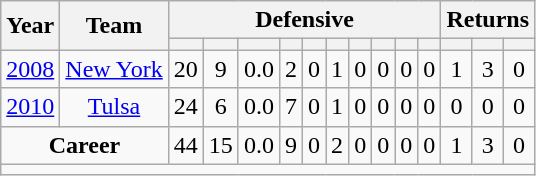<table class="wikitable sortable" style="text-align:center">
<tr>
<th rowspan=2>Year</th>
<th rowspan=2>Team</th>
<th colspan=10>Defensive</th>
<th colspan=3>Returns</th>
</tr>
<tr>
<th></th>
<th></th>
<th></th>
<th></th>
<th></th>
<th></th>
<th></th>
<th></th>
<th></th>
<th></th>
<th></th>
<th></th>
<th></th>
</tr>
<tr>
<td><a href='#'>2008</a></td>
<td><a href='#'>New York</a></td>
<td>20</td>
<td>9</td>
<td>0.0</td>
<td>2</td>
<td>0</td>
<td>1</td>
<td>0</td>
<td>0</td>
<td>0</td>
<td>0</td>
<td>1</td>
<td>3</td>
<td>0</td>
</tr>
<tr>
<td><a href='#'>2010</a></td>
<td><a href='#'>Tulsa</a></td>
<td>24</td>
<td>6</td>
<td>0.0</td>
<td>7</td>
<td>0</td>
<td>1</td>
<td>0</td>
<td>0</td>
<td>0</td>
<td>0</td>
<td>0</td>
<td>0</td>
<td>0</td>
</tr>
<tr class="sortbottom">
<td colspan=2><strong>Career</strong></td>
<td>44</td>
<td>15</td>
<td>0.0</td>
<td>9</td>
<td>0</td>
<td>2</td>
<td>0</td>
<td>0</td>
<td>0</td>
<td>0</td>
<td>1</td>
<td>3</td>
<td>0</td>
</tr>
<tr>
<td colspan="15"></td>
</tr>
</table>
